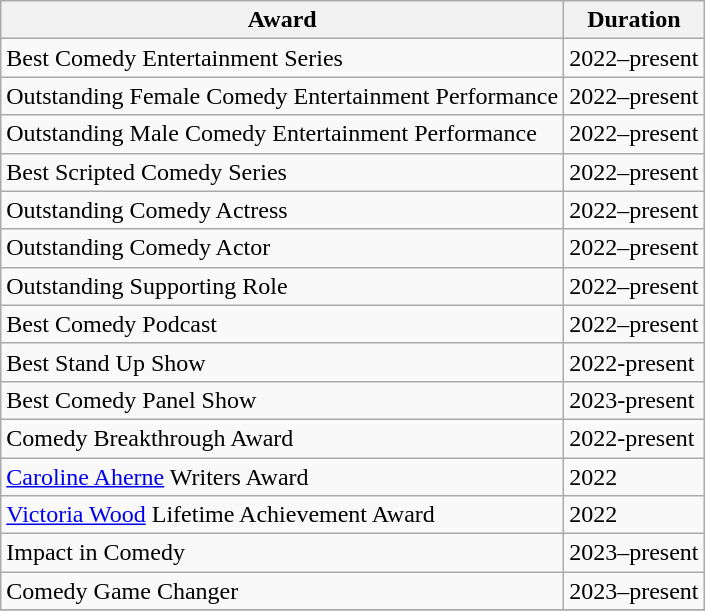<table class="wikitable">
<tr>
<th>Award</th>
<th>Duration</th>
</tr>
<tr>
<td>Best Comedy Entertainment Series</td>
<td>2022–present</td>
</tr>
<tr>
<td>Outstanding Female Comedy Entertainment Performance</td>
<td>2022–present</td>
</tr>
<tr>
<td>Outstanding Male Comedy Entertainment Performance</td>
<td>2022–present</td>
</tr>
<tr>
<td>Best Scripted Comedy Series</td>
<td>2022–present</td>
</tr>
<tr>
<td>Outstanding Comedy Actress</td>
<td>2022–present</td>
</tr>
<tr>
<td>Outstanding Comedy Actor</td>
<td>2022–present</td>
</tr>
<tr>
<td>Outstanding Supporting Role</td>
<td>2022–present</td>
</tr>
<tr>
<td>Best Comedy Podcast</td>
<td>2022–present</td>
</tr>
<tr>
<td>Best Stand Up Show</td>
<td>2022-present</td>
</tr>
<tr>
<td>Best Comedy Panel Show</td>
<td>2023-present</td>
</tr>
<tr>
<td>Comedy Breakthrough Award</td>
<td>2022-present</td>
</tr>
<tr>
<td><a href='#'>Caroline Aherne</a> Writers Award</td>
<td>2022</td>
</tr>
<tr>
<td><a href='#'>Victoria Wood</a> Lifetime Achievement Award</td>
<td>2022</td>
</tr>
<tr>
<td>Impact in Comedy</td>
<td>2023–present</td>
</tr>
<tr>
<td>Comedy Game Changer</td>
<td>2023–present</td>
</tr>
<tr>
</tr>
</table>
